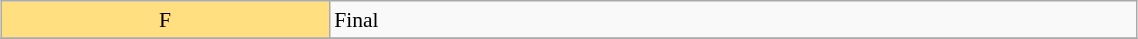<table class="wikitable" style="margin:0.5em auto; font-size:90%; line-height:1.25em;" width=60%;>
<tr>
<td bgcolor="#FFDF80" align=center>F</td>
<td>Final</td>
</tr>
<tr>
</tr>
</table>
